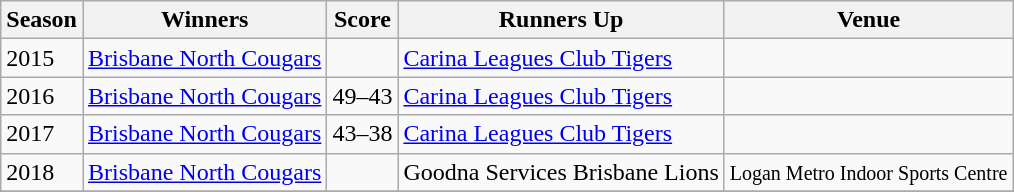<table class="wikitable collapsible">
<tr>
<th>Season</th>
<th>Winners</th>
<th>Score</th>
<th>Runners Up</th>
<th>Venue</th>
</tr>
<tr>
<td>2015</td>
<td><a href='#'>Brisbane North Cougars</a></td>
<td></td>
<td><a href='#'>Carina Leagues Club Tigers</a></td>
<td></td>
</tr>
<tr>
<td>2016</td>
<td><a href='#'>Brisbane North Cougars</a></td>
<td>49–43</td>
<td><a href='#'>Carina Leagues Club Tigers</a></td>
<td></td>
</tr>
<tr>
<td>2017</td>
<td><a href='#'>Brisbane North Cougars</a></td>
<td>43–38</td>
<td><a href='#'>Carina Leagues Club Tigers</a></td>
<td></td>
</tr>
<tr>
<td>2018</td>
<td><a href='#'>Brisbane North Cougars</a></td>
<td></td>
<td>Goodna Services Brisbane Lions</td>
<td><small>Logan Metro Indoor Sports Centre</small></td>
</tr>
<tr>
</tr>
</table>
